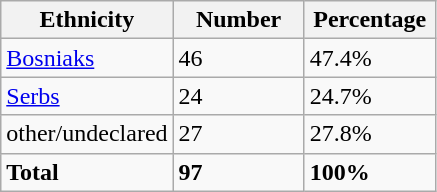<table class="wikitable">
<tr>
<th width="100px">Ethnicity</th>
<th width="80px">Number</th>
<th width="80px">Percentage</th>
</tr>
<tr>
<td><a href='#'>Bosniaks</a></td>
<td>46</td>
<td>47.4%</td>
</tr>
<tr>
<td><a href='#'>Serbs</a></td>
<td>24</td>
<td>24.7%</td>
</tr>
<tr>
<td>other/undeclared</td>
<td>27</td>
<td>27.8%</td>
</tr>
<tr>
<td><strong>Total</strong></td>
<td><strong>97</strong></td>
<td><strong>100%</strong></td>
</tr>
</table>
